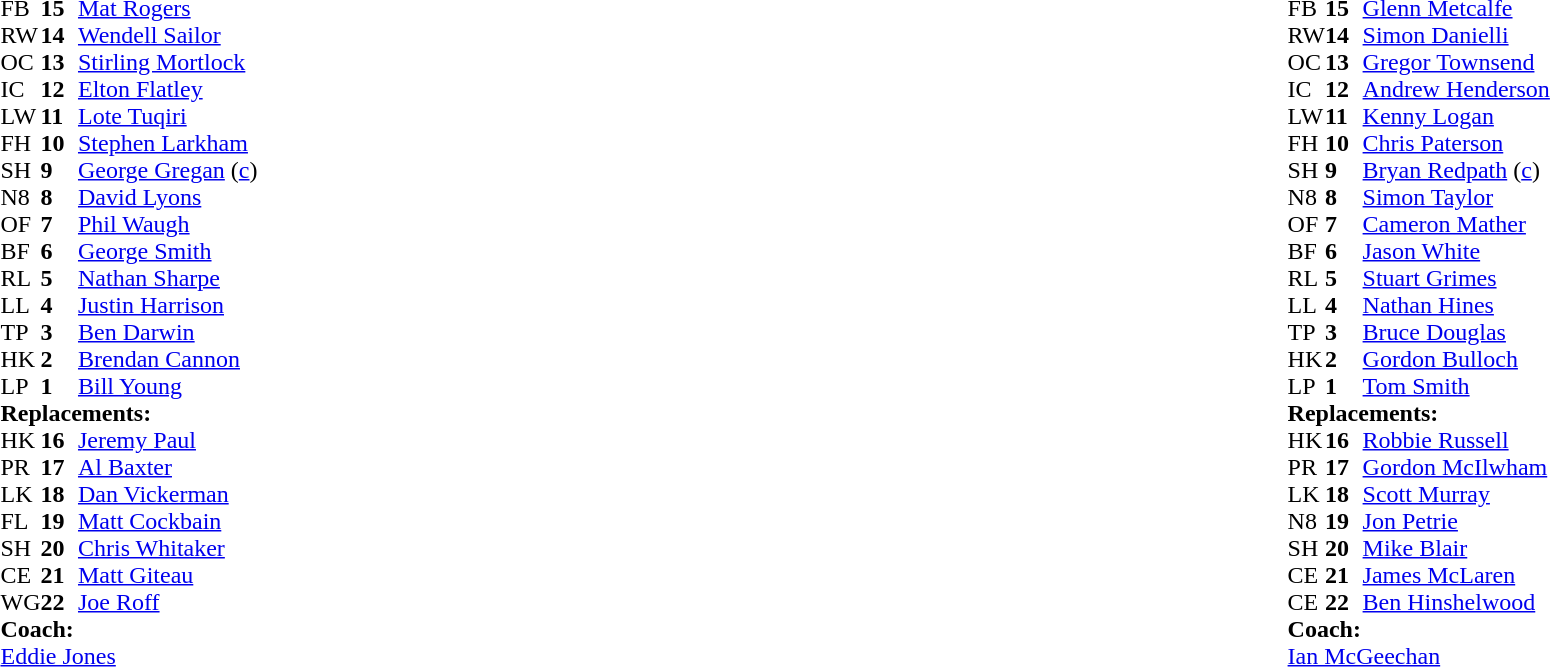<table style="width:100%">
<tr>
<td style="vertical-align:top;width:50%"><br><table cellspacing="0" cellpadding="0">
<tr>
<th width="25"></th>
<th width="25"></th>
</tr>
<tr>
<td>FB</td>
<td><strong>15</strong></td>
<td><a href='#'>Mat Rogers</a></td>
</tr>
<tr>
<td>RW</td>
<td><strong>14</strong></td>
<td><a href='#'>Wendell Sailor</a></td>
</tr>
<tr>
<td>OC</td>
<td><strong>13</strong></td>
<td><a href='#'>Stirling Mortlock</a></td>
</tr>
<tr>
<td>IC</td>
<td><strong>12</strong></td>
<td><a href='#'>Elton Flatley</a></td>
</tr>
<tr>
<td>LW</td>
<td><strong>11</strong></td>
<td><a href='#'>Lote Tuqiri</a></td>
</tr>
<tr>
<td>FH</td>
<td><strong>10</strong></td>
<td><a href='#'>Stephen Larkham</a></td>
</tr>
<tr>
<td>SH</td>
<td><strong>9</strong></td>
<td><a href='#'>George Gregan</a> (<a href='#'>c</a>)</td>
</tr>
<tr>
<td>N8</td>
<td><strong>8</strong></td>
<td><a href='#'>David Lyons</a></td>
</tr>
<tr>
<td>OF</td>
<td><strong>7</strong></td>
<td><a href='#'>Phil Waugh</a></td>
</tr>
<tr>
<td>BF</td>
<td><strong>6</strong></td>
<td><a href='#'>George Smith</a></td>
</tr>
<tr>
<td>RL</td>
<td><strong>5</strong></td>
<td><a href='#'>Nathan Sharpe</a></td>
</tr>
<tr>
<td>LL</td>
<td><strong>4</strong></td>
<td><a href='#'>Justin Harrison</a></td>
</tr>
<tr>
<td>TP</td>
<td><strong>3</strong></td>
<td><a href='#'>Ben Darwin</a></td>
</tr>
<tr>
<td>HK</td>
<td><strong>2</strong></td>
<td><a href='#'>Brendan Cannon</a></td>
</tr>
<tr>
<td>LP</td>
<td><strong>1</strong></td>
<td><a href='#'>Bill Young</a></td>
</tr>
<tr>
<td colspan="3"><strong>Replacements:</strong></td>
</tr>
<tr>
<td>HK</td>
<td><strong>16</strong></td>
<td><a href='#'>Jeremy Paul</a></td>
</tr>
<tr>
<td>PR</td>
<td><strong>17</strong></td>
<td><a href='#'>Al Baxter</a></td>
</tr>
<tr>
<td>LK</td>
<td><strong>18</strong></td>
<td><a href='#'>Dan Vickerman</a></td>
</tr>
<tr>
<td>FL</td>
<td><strong>19</strong></td>
<td><a href='#'>Matt Cockbain</a></td>
</tr>
<tr>
<td>SH</td>
<td><strong>20</strong></td>
<td><a href='#'>Chris Whitaker</a></td>
</tr>
<tr>
<td>CE</td>
<td><strong>21</strong></td>
<td><a href='#'>Matt Giteau</a></td>
</tr>
<tr>
<td>WG</td>
<td><strong>22</strong></td>
<td><a href='#'>Joe Roff</a></td>
</tr>
<tr>
<td colspan="3"><strong>Coach:</strong></td>
</tr>
<tr>
<td colspan="3"><a href='#'>Eddie Jones</a></td>
</tr>
</table>
</td>
<td style="vertical-align:top"></td>
<td style="vertical-align:top;width:50%"><br><table cellspacing="0" cellpadding="0" style="margin:auto">
<tr>
<th width="25"></th>
<th width="25"></th>
</tr>
<tr>
<td>FB</td>
<td><strong>15</strong></td>
<td><a href='#'>Glenn Metcalfe</a></td>
</tr>
<tr>
<td>RW</td>
<td><strong>14</strong></td>
<td><a href='#'>Simon Danielli</a></td>
</tr>
<tr>
<td>OC</td>
<td><strong>13</strong></td>
<td><a href='#'>Gregor Townsend</a></td>
</tr>
<tr>
<td>IC</td>
<td><strong>12</strong></td>
<td><a href='#'>Andrew Henderson</a></td>
</tr>
<tr>
<td>LW</td>
<td><strong>11</strong></td>
<td><a href='#'>Kenny Logan</a></td>
</tr>
<tr>
<td>FH</td>
<td><strong>10</strong></td>
<td><a href='#'>Chris Paterson</a></td>
</tr>
<tr>
<td>SH</td>
<td><strong>9</strong></td>
<td><a href='#'>Bryan Redpath</a> (<a href='#'>c</a>)</td>
</tr>
<tr>
<td>N8</td>
<td><strong>8</strong></td>
<td><a href='#'>Simon Taylor</a></td>
</tr>
<tr>
<td>OF</td>
<td><strong>7</strong></td>
<td><a href='#'>Cameron Mather</a></td>
</tr>
<tr>
<td>BF</td>
<td><strong>6</strong></td>
<td><a href='#'>Jason White</a></td>
</tr>
<tr>
<td>RL</td>
<td><strong>5</strong></td>
<td><a href='#'>Stuart Grimes</a></td>
</tr>
<tr>
<td>LL</td>
<td><strong>4</strong></td>
<td><a href='#'>Nathan Hines</a></td>
</tr>
<tr>
<td>TP</td>
<td><strong>3</strong></td>
<td><a href='#'>Bruce Douglas</a></td>
</tr>
<tr>
<td>HK</td>
<td><strong>2</strong></td>
<td><a href='#'>Gordon Bulloch</a></td>
</tr>
<tr>
<td>LP</td>
<td><strong>1</strong></td>
<td><a href='#'>Tom Smith</a></td>
</tr>
<tr>
<td colspan="3"><strong>Replacements:</strong></td>
</tr>
<tr>
<td>HK</td>
<td><strong>16</strong></td>
<td><a href='#'>Robbie Russell</a></td>
</tr>
<tr>
<td>PR</td>
<td><strong>17</strong></td>
<td><a href='#'>Gordon McIlwham</a></td>
</tr>
<tr>
<td>LK</td>
<td><strong>18</strong></td>
<td><a href='#'>Scott Murray</a></td>
</tr>
<tr>
<td>N8</td>
<td><strong>19</strong></td>
<td><a href='#'>Jon Petrie</a></td>
</tr>
<tr>
<td>SH</td>
<td><strong>20</strong></td>
<td><a href='#'>Mike Blair</a></td>
</tr>
<tr>
<td>CE</td>
<td><strong>21</strong></td>
<td><a href='#'>James McLaren</a></td>
</tr>
<tr>
<td>CE</td>
<td><strong>22</strong></td>
<td><a href='#'>Ben Hinshelwood</a></td>
</tr>
<tr>
<td colspan="3"><strong>Coach:</strong></td>
</tr>
<tr>
<td colspan="3"><a href='#'>Ian McGeechan</a></td>
</tr>
</table>
</td>
</tr>
</table>
